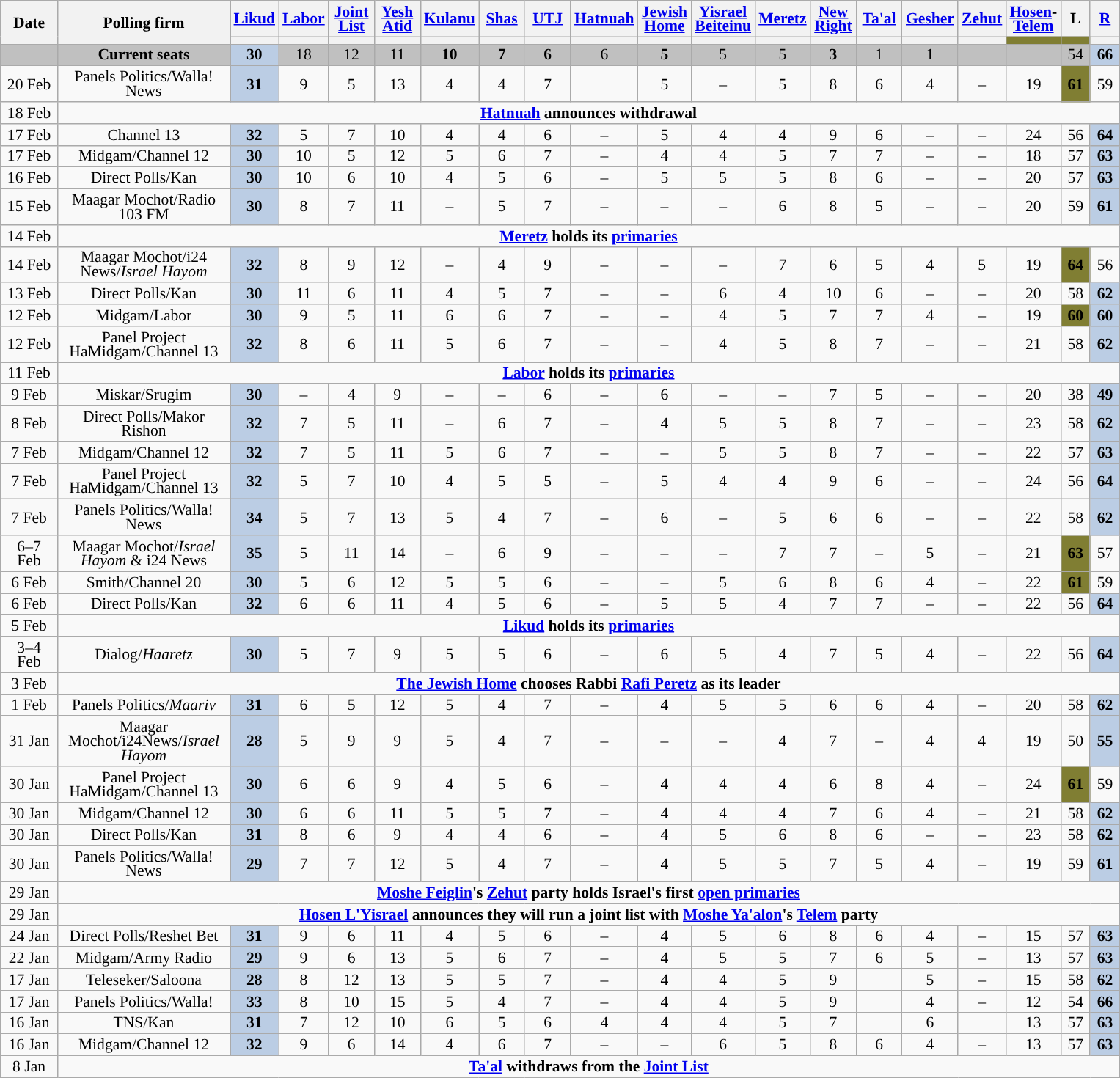<table class="wikitable sortable" style="text-align:center;font-size:90%;line-height:13px">
<tr>
<th style="width:45px;" rowspan="2">Date</th>
<th style="width:150px;" rowspan="2">Polling firm</th>
<th class="unsortable" style="width:35px;"><a href='#'>Likud</a></th>
<th class="unsortable" style="width:35px;"><a href='#'>Labor</a></th>
<th class="unsortable" style="width:35px;"><a href='#'>Joint<br>List</a></th>
<th class="unsortable" style="width:35px;"><a href='#'>Yesh<br>Atid</a></th>
<th class="unsortable" style="width:35px;"><a href='#'>Kulanu</a></th>
<th class="unsortable" style="width:35px;"><a href='#'>Shas</a></th>
<th class="unsortable" style="width:35px;"><a href='#'>UTJ</a></th>
<th class="unsortable" style="width:35px;"><a href='#'>Hatnuah</a></th>
<th class="unsortable" style="width:35px;"><a href='#'>Jewish<br>Home</a></th>
<th class="unsortable" style="width:35px;"><a href='#'>Yisrael<br>Beiteinu</a></th>
<th class="unsortable" style="width:35px;"><a href='#'>Meretz</a></th>
<th class="unsortable" style="width:35px;"><a href='#'>New<br>Right</a></th>
<th class="unsortable" style="width:35px;"><a href='#'>Ta'al</a></th>
<th class="unsortable" style="width:35px;"><a href='#'>Gesher</a></th>
<th class="unsortable" style="width:35px;"><a href='#'>Zehut</a></th>
<th class="unsortable" style="width:35px;"><a href='#'>Hosen</a>-<br><a href='#'>Telem</a></th>
<th class="unsortable" style="width:20px;">L</th>
<th class="unsortable" style="width:20px;"><a href='#'>R</a></th>
</tr>
<tr>
<th style="color:inherit;background:"></th>
<th style="color:inherit;background:"></th>
<th style="color:inherit;background:"></th>
<th style="color:inherit;background:"></th>
<th style="color:inherit;background:"></th>
<th style="color:inherit;background:"></th>
<th style="color:inherit;background:"></th>
<th style="color:inherit;background:"></th>
<th style="color:inherit;background:"></th>
<th style="color:inherit;background:"></th>
<th style="color:inherit;background:"></th>
<th style="color:inherit;background:"></th>
<th style="color:inherit;background:"></th>
<th style="color:inherit;background:"></th>
<th style="color:inherit;background:"></th>
<th style="color:inherit;background:#807e33;"></th>
<th style="color:inherit;background:#807e33;"></th>
<th style="color:inherit;background:"></th>
</tr>
<tr>
<td style="background:silver"></td>
<td style="background:silver"><strong>Current seats</strong></td>
<td style="background:#BBCDE4"><strong>30</strong></td>
<td style="background:silver">18</td>
<td style="background:silver">12</td>
<td style="background:silver">11</td>
<td style="background:silver"><strong>10</strong></td>
<td style="background:silver"><strong>7</strong></td>
<td style="background:silver"><strong>6</strong></td>
<td style="background:silver">6</td>
<td style="background:silver"><strong>5</strong></td>
<td style="background:silver">5</td>
<td style="background:silver">5</td>
<td style="background:silver"><strong>3</strong></td>
<td style="background:silver">1</td>
<td style="background:silver">1</td>
<td style="background:silver"></td>
<td style="background:silver"></td>
<td style="background:silver">54</td>
<td style="background:#BBCDE4"><strong>66</strong></td>
</tr>
<tr>
<td data-sort-value="2019-02-20">20 Feb</td>
<td>Panels Politics/Walla! News</td>
<td style="background:#BBCDE4"><strong>31</strong>	</td>
<td>9					</td>
<td>5					</td>
<td>13					</td>
<td>4					</td>
<td>4					</td>
<td>7					</td>
<td>				</td>
<td>5					</td>
<td>–					</td>
<td>5					</td>
<td>8					</td>
<td>6					</td>
<td>4					</td>
<td>–					</td>
<td>19					</td>
<td style="background:#807e33"><strong>61</strong>	</td>
<td>59					</td>
</tr>
<tr>
<td data-sort-value="2019-02-18">18 Feb</td>
<td colspan="19"><strong><a href='#'>Hatnuah</a> announces withdrawal</strong></td>
</tr>
<tr>
<td data-sort-value="2019-02-17">17 Feb</td>
<td>Channel 13</td>
<td style="background:#BBCDE4"><strong>32</strong>	</td>
<td>5					</td>
<td>7					</td>
<td>10					</td>
<td>4					</td>
<td>4					</td>
<td>6					</td>
<td>–					</td>
<td>5					</td>
<td>4					</td>
<td>4					</td>
<td>9					</td>
<td>6					</td>
<td>–					</td>
<td>–					</td>
<td>24					</td>
<td>56					</td>
<td style="background:#BBCDE4"><strong>64</strong>	</td>
</tr>
<tr>
<td data-sort-value="2019-02-17">17 Feb</td>
<td>Midgam/Channel 12</td>
<td style="background:#BBCDE4"><strong>30</strong>	</td>
<td>10					</td>
<td>5					</td>
<td>12					</td>
<td>5					</td>
<td>6					</td>
<td>7					</td>
<td>–					</td>
<td>4					</td>
<td>4					</td>
<td>5					</td>
<td>7					</td>
<td>7					</td>
<td>–					</td>
<td>–					</td>
<td>18					</td>
<td>57					</td>
<td style="background:#BBCDE4"><strong>63</strong>	</td>
</tr>
<tr>
<td data-sort-value="2019-02-16">16 Feb</td>
<td>Direct Polls/Kan</td>
<td style="background:#BBCDE4"><strong>30</strong>	</td>
<td>10					</td>
<td>6					</td>
<td>10					</td>
<td>4					</td>
<td>5					</td>
<td>6					</td>
<td>–					</td>
<td>5					</td>
<td>5					</td>
<td>5					</td>
<td>8					</td>
<td>6					</td>
<td>–					</td>
<td>–					</td>
<td>20					</td>
<td>57					</td>
<td style="background:#BBCDE4"><strong>63</strong>	</td>
</tr>
<tr>
<td data-sort-value="2019-02-15">15 Feb</td>
<td>Maagar Mochot/Radio 103 FM</td>
<td style="background:#BBCDE4"><strong>30</strong>	</td>
<td>8					</td>
<td>7					</td>
<td>11					</td>
<td>–					</td>
<td>5					</td>
<td>7					</td>
<td>–					</td>
<td>–					</td>
<td>–					</td>
<td>6					</td>
<td>8					</td>
<td>5					</td>
<td>–					</td>
<td>–					</td>
<td>20					</td>
<td>59					</td>
<td style="background:#BBCDE4"><strong>61</strong>	</td>
</tr>
<tr>
<td data-sort-value="2019-02-14">14 Feb</td>
<td colspan="19"><strong><a href='#'>Meretz</a> holds its <a href='#'>primaries</a></strong></td>
</tr>
<tr>
<td data-sort-value="2019-02-14">14 Feb</td>
<td>Maagar Mochot/i24 News/<em>Israel Hayom</em></td>
<td style="background:#BBCDE4"><strong>32</strong>	</td>
<td>8					</td>
<td>9					</td>
<td>12					</td>
<td>–					</td>
<td>4					</td>
<td>9					</td>
<td>–					</td>
<td>–					</td>
<td>–					</td>
<td>7					</td>
<td>6					</td>
<td>5					</td>
<td>4					</td>
<td>5					</td>
<td>19					</td>
<td style="background:#807e33"><strong>64</strong>	</td>
<td>56					</td>
</tr>
<tr>
<td data-sort-value="2019-02-13">13 Feb</td>
<td>Direct Polls/Kan</td>
<td style="background:#BBCDE4"><strong>30</strong>	</td>
<td>11					</td>
<td>6					</td>
<td>11					</td>
<td>4					</td>
<td>5					</td>
<td>7					</td>
<td>–					</td>
<td>–					</td>
<td>6					</td>
<td>4					</td>
<td>10					</td>
<td>6					</td>
<td>–					</td>
<td>–					</td>
<td>20					</td>
<td>58					</td>
<td style="background:#BBCDE4"><strong>62</strong>	</td>
</tr>
<tr>
<td data-sort-value="2019-02-12">12 Feb</td>
<td>Midgam/Labor</td>
<td style="background:#BBCDE4"><strong>30</strong>	</td>
<td>9					</td>
<td>5					</td>
<td>11					</td>
<td>6					</td>
<td>6					</td>
<td>7					</td>
<td>–					</td>
<td>–					</td>
<td>4					</td>
<td>5					</td>
<td>7					</td>
<td>7					</td>
<td>4					</td>
<td>–					</td>
<td>19					</td>
<td style="background:#807e33"><strong>60</strong>	</td>
<td style="background:#BBCDE4"><strong>60</strong>	</td>
</tr>
<tr>
<td data-sort-value="2019-02-12">12 Feb</td>
<td>Panel Project HaMidgam/Channel 13</td>
<td style="background:#BBCDE4"><strong>32</strong>	</td>
<td>8					</td>
<td>6					</td>
<td>11					</td>
<td>5					</td>
<td>6					</td>
<td>7					</td>
<td>–					</td>
<td>–					</td>
<td>4					</td>
<td>5					</td>
<td>8					</td>
<td>7					</td>
<td>–					</td>
<td>–					</td>
<td>21					</td>
<td>58					</td>
<td style="background:#BBCDE4"><strong>62</strong>	</td>
</tr>
<tr>
<td data-sort-value="2019-02-11">11 Feb</td>
<td colspan="19"><strong><a href='#'>Labor</a> holds its <a href='#'>primaries</a></strong></td>
</tr>
<tr>
<td data-sort-value="2019-02-09">9 Feb</td>
<td>Miskar/Srugim</td>
<td style="background:#BBCDE4"><strong>30</strong>	</td>
<td>–					</td>
<td>4					</td>
<td>9					</td>
<td>–					</td>
<td>–					</td>
<td>6					</td>
<td>–					</td>
<td>6					</td>
<td>–					</td>
<td>–					</td>
<td>7					</td>
<td>5					</td>
<td>–					</td>
<td>–					</td>
<td>20					</td>
<td>38					</td>
<td style="background:#BBCDE4"><strong>49</strong>	</td>
</tr>
<tr>
<td data-sort-value="2019-02-08">8 Feb</td>
<td>Direct Polls/Makor Rishon</td>
<td style="background:#BBCDE4"><strong>32</strong>	</td>
<td>7					</td>
<td>5					</td>
<td>11					</td>
<td>–					</td>
<td>6					</td>
<td>7					</td>
<td>–					</td>
<td>4					</td>
<td>5					</td>
<td>5					</td>
<td>8					</td>
<td>7					</td>
<td>–					</td>
<td>–					</td>
<td>23					</td>
<td>58					</td>
<td style="background:#BBCDE4"><strong>62</strong>	</td>
</tr>
<tr>
<td data-sort-value="2019-02-07">7 Feb</td>
<td>Midgam/Channel 12</td>
<td style="background:#BBCDE4"><strong>32</strong>	</td>
<td>7					</td>
<td>5					</td>
<td>11					</td>
<td>5					</td>
<td>6					</td>
<td>7					</td>
<td>–					</td>
<td>–					</td>
<td>5					</td>
<td>5					</td>
<td>8					</td>
<td>7					</td>
<td>–					</td>
<td>–					</td>
<td>22					</td>
<td>57					</td>
<td style="background:#BBCDE4"><strong>63</strong>	</td>
</tr>
<tr>
<td data-sort-value="2019-02-07">7 Feb</td>
<td>Panel Project HaMidgam/Channel 13</td>
<td style="background:#BBCDE4"><strong>32</strong>	</td>
<td>5					</td>
<td>7					</td>
<td>10					</td>
<td>4					</td>
<td>5					</td>
<td>5					</td>
<td>–					</td>
<td>5					</td>
<td>4					</td>
<td>4					</td>
<td>9					</td>
<td>6					</td>
<td>–					</td>
<td>–					</td>
<td>24					</td>
<td>56					</td>
<td style="background:#BBCDE4"><strong>64</strong>	</td>
</tr>
<tr>
<td data-sort-value="2019-02-07">7 Feb</td>
<td>Panels Politics/Walla! News</td>
<td style="background:#BBCDE4"><strong>34</strong>	</td>
<td>5					</td>
<td>7					</td>
<td>13					</td>
<td>5					</td>
<td>4					</td>
<td>7					</td>
<td>–					</td>
<td>6					</td>
<td>–					</td>
<td>5					</td>
<td>6					</td>
<td>6					</td>
<td>–					</td>
<td>–					</td>
<td>22					</td>
<td>58					</td>
<td style="background:#BBCDE4"><strong>62</strong>	</td>
</tr>
<tr>
<td data-sort-value="2019-02-07">6–7 Feb</td>
<td>Maagar Mochot/<em>Israel Hayom</em> & i24 News</td>
<td style="background:#BBCDE4"><strong>35</strong>	</td>
<td>5					</td>
<td>11					</td>
<td>14					</td>
<td>–					</td>
<td>6					</td>
<td>9					</td>
<td>–					</td>
<td>–					</td>
<td>–					</td>
<td>7					</td>
<td>7					</td>
<td>–					</td>
<td>5					</td>
<td>–					</td>
<td>21					</td>
<td style="background:#807e33"><strong>63</strong>	</td>
<td>57					</td>
</tr>
<tr>
<td data-sort-value="2019-02-06">6 Feb</td>
<td>Smith/Channel 20</td>
<td style="background:#BBCDE4"><strong>30</strong>	</td>
<td>5					</td>
<td>6					</td>
<td>12					</td>
<td>5					</td>
<td>5					</td>
<td>6					</td>
<td>–					</td>
<td>–					</td>
<td>5					</td>
<td>6					</td>
<td>8					</td>
<td>6					</td>
<td>4					</td>
<td>–					</td>
<td>22					</td>
<td style="background:#807e33"><strong>61</strong>	</td>
<td>59					</td>
</tr>
<tr>
<td data-sort-value="2019-02-06">6 Feb</td>
<td>Direct Polls/Kan</td>
<td style="background:#BBCDE4"><strong>32</strong>	</td>
<td>6					</td>
<td>6					</td>
<td>11					</td>
<td>4					</td>
<td>5					</td>
<td>6					</td>
<td>–					</td>
<td>5					</td>
<td>5					</td>
<td>4					</td>
<td>7					</td>
<td>7					</td>
<td>–					</td>
<td>–					</td>
<td>22					</td>
<td>56					</td>
<td style="background:#BBCDE4"><strong>64</strong>	</td>
</tr>
<tr>
<td data-sort-value="2019-02-05">5 Feb</td>
<td colspan="19"><strong><a href='#'>Likud</a> holds its <a href='#'>primaries</a></strong></td>
</tr>
<tr>
<td data-sort-value="2019-02-04">3–4 Feb</td>
<td>Dialog/<em>Haaretz</em></td>
<td style="background:#BBCDE4"><strong>30</strong>	</td>
<td>5					</td>
<td>7					</td>
<td>9					</td>
<td>5					</td>
<td>5					</td>
<td>6					</td>
<td>–					</td>
<td>6					</td>
<td>5					</td>
<td>4					</td>
<td>7					</td>
<td>5					</td>
<td>4					</td>
<td>–					</td>
<td>22					</td>
<td>56					</td>
<td style="background:#BBCDE4"><strong>64</strong>	</td>
</tr>
<tr>
<td data-sort-value="2019-02-03">3 Feb</td>
<td colspan="19"><strong><a href='#'>The Jewish Home</a> chooses Rabbi <a href='#'>Rafi Peretz</a> as its leader</strong></td>
</tr>
<tr>
<td data-sort-value="2019-02-01">1 Feb</td>
<td>Panels Politics/<em>Maariv</em></td>
<td style="background:#BBCDE4"><strong>31</strong>	</td>
<td>6					</td>
<td>5					</td>
<td>12					</td>
<td>5					</td>
<td>4					</td>
<td>7					</td>
<td>–					</td>
<td>4					</td>
<td>5					</td>
<td>5					</td>
<td>6					</td>
<td>6					</td>
<td>4					</td>
<td>–					</td>
<td>20					</td>
<td>58					</td>
<td style="background:#BBCDE4"><strong>62</strong>	</td>
</tr>
<tr>
<td data-sort-value="2019-01-31">31 Jan</td>
<td>Maagar Mochot/i24News/<em>Israel Hayom</em></td>
<td style="background:#BBCDE4"><strong>28</strong>	</td>
<td>5					</td>
<td>9					</td>
<td>9					</td>
<td>5					</td>
<td>4					</td>
<td>7					</td>
<td>–					</td>
<td>–					</td>
<td>–					</td>
<td>4					</td>
<td>7					</td>
<td>–					</td>
<td>4					</td>
<td>4					</td>
<td>19					</td>
<td>50					</td>
<td style="background:#BBCDE4"><strong>55</strong>	</td>
</tr>
<tr>
<td data-sort-value="2019-01-30">30 Jan</td>
<td>Panel Project HaMidgam/Channel 13</td>
<td style="background:#BBCDE4"><strong>30</strong>	</td>
<td>6					</td>
<td>6					</td>
<td>9					</td>
<td>4					</td>
<td>5					</td>
<td>6					</td>
<td>–					</td>
<td>4					</td>
<td>4					</td>
<td>4					</td>
<td>6					</td>
<td>8					</td>
<td>4					</td>
<td>–					</td>
<td>24					</td>
<td style="background:#807e33"><strong>61</strong>	</td>
<td>59					</td>
</tr>
<tr>
<td data-sort-value="2019-01-30">30 Jan</td>
<td>Midgam/Channel 12</td>
<td style="background:#BBCDE4"><strong>30</strong>	</td>
<td>6					</td>
<td>6					</td>
<td>11					</td>
<td>5					</td>
<td>5					</td>
<td>7					</td>
<td>–					</td>
<td>4					</td>
<td>4					</td>
<td>4					</td>
<td>7					</td>
<td>6					</td>
<td>4					</td>
<td>–					</td>
<td>21					</td>
<td>58					</td>
<td style="background:#BBCDE4"><strong>62</strong>	</td>
</tr>
<tr>
<td data-sort-value="2019-01-30">30 Jan</td>
<td>Direct Polls/Kan</td>
<td style="background:#BBCDE4"><strong>31</strong>	</td>
<td>8					</td>
<td>6					</td>
<td>9					</td>
<td>4					</td>
<td>4					</td>
<td>6					</td>
<td>–					</td>
<td>4					</td>
<td>5					</td>
<td>6					</td>
<td>8					</td>
<td>6					</td>
<td>–					</td>
<td>–					</td>
<td>23					</td>
<td>58					</td>
<td style="background:#BBCDE4"><strong>62</strong>	</td>
</tr>
<tr>
<td data-sort-value="2019-01-30">30 Jan</td>
<td>Panels Politics/Walla! News</td>
<td style="background:#BBCDE4"><strong>29</strong>	</td>
<td>7					</td>
<td>7					</td>
<td>12					</td>
<td>5					</td>
<td>4					</td>
<td>7					</td>
<td>–					</td>
<td>4					</td>
<td>5					</td>
<td>5					</td>
<td>7					</td>
<td>5					</td>
<td>4					</td>
<td>–					</td>
<td>19					</td>
<td>59					</td>
<td style="background:#BBCDE4"><strong>61</strong>	</td>
</tr>
<tr>
<td data-sort-value="2019-01-29">29 Jan</td>
<td colspan="19"><strong><a href='#'>Moshe Feiglin</a>'s <a href='#'>Zehut</a> party holds Israel's first <a href='#'>open primaries</a></strong></td>
</tr>
<tr>
<td data-sort-value="2019-01-29">29 Jan</td>
<td colspan="19"><strong><a href='#'>Hosen L'Yisrael</a> announces they will run a joint list with <a href='#'>Moshe Ya'alon</a>'s <a href='#'>Telem</a> party</strong></td>
</tr>
<tr>
<td data-sort-value="2019-01-24">24 Jan</td>
<td>Direct Polls/Reshet Bet</td>
<td style="background:#BBCDE4"><strong>31</strong>	</td>
<td>9					</td>
<td>6					</td>
<td>11					</td>
<td>4					</td>
<td>5					</td>
<td>6					</td>
<td>–					</td>
<td>4					</td>
<td>5					</td>
<td>6					</td>
<td>8					</td>
<td>6					</td>
<td>4					</td>
<td>–					</td>
<td>15					</td>
<td>57					</td>
<td style="background:#BBCDE4"><strong>63</strong>	</td>
</tr>
<tr>
<td data-sort-value="2019-01-22">22 Jan</td>
<td>Midgam/Army Radio</td>
<td style="background:#BBCDE4"><strong>29</strong>	</td>
<td>9					</td>
<td>6					</td>
<td>13					</td>
<td>5					</td>
<td>6					</td>
<td>7					</td>
<td>–					</td>
<td>4					</td>
<td>5					</td>
<td>5					</td>
<td>7					</td>
<td>6					</td>
<td>5					</td>
<td>–					</td>
<td>13					</td>
<td>57					</td>
<td style="background:#BBCDE4"><strong>63</strong>	</td>
</tr>
<tr>
<td data-sort-value="2019-01-17">17 Jan</td>
<td>Teleseker/Saloona</td>
<td style="background:#BBCDE4"><strong>28</strong>	</td>
<td>8					</td>
<td>12					</td>
<td>13					</td>
<td>5					</td>
<td>5					</td>
<td>7					</td>
<td>–					</td>
<td>4					</td>
<td>4					</td>
<td>5					</td>
<td>9					</td>
<td>				</td>
<td>5					</td>
<td>–					</td>
<td>15					</td>
<td>58					</td>
<td style="background:#BBCDE4"><strong>62</strong>	</td>
</tr>
<tr>
<td data-sort-value="2019-01-17">17 Jan</td>
<td>Panels Politics/Walla!</td>
<td style="background:#BBCDE4"><strong>33</strong>	</td>
<td>8					</td>
<td>10					</td>
<td>15					</td>
<td>5					</td>
<td>4					</td>
<td>7					</td>
<td>–					</td>
<td>4					</td>
<td>4					</td>
<td>5					</td>
<td>9					</td>
<td>				</td>
<td>4					</td>
<td>–					</td>
<td>12					</td>
<td>54					</td>
<td style="background:#BBCDE4"><strong>66</strong>	</td>
</tr>
<tr>
<td data-sort-value="2019-01-16">16 Jan</td>
<td>TNS/Kan</td>
<td style="background:#BBCDE4"><strong>31</strong>	</td>
<td>7					</td>
<td>12					</td>
<td>10					</td>
<td>6					</td>
<td>5					</td>
<td>6					</td>
<td>4					</td>
<td>4					</td>
<td>4					</td>
<td>5					</td>
<td>7					</td>
<td>				</td>
<td>6					</td>
<td>				</td>
<td>13					</td>
<td>57					</td>
<td style="background:#BBCDE4"><strong>63</strong>	</td>
</tr>
<tr>
<td data-sort-value="2019-01-16">16 Jan</td>
<td>Midgam/Channel 12</td>
<td style="background:#BBCDE4"><strong>32</strong>	</td>
<td>9					</td>
<td>6					</td>
<td>14					</td>
<td>4					</td>
<td>6					</td>
<td>7					</td>
<td>–					</td>
<td>–					</td>
<td>6					</td>
<td>5					</td>
<td>8					</td>
<td>6					</td>
<td>4					</td>
<td>–					</td>
<td>13					</td>
<td>57					</td>
<td style="background:#BBCDE4"><strong>63</strong>	</td>
</tr>
<tr>
<td data-sort-value="2019-01-08">8 Jan</td>
<td colspan="19"><strong><a href='#'>Ta'al</a> withdraws from the <a href='#'>Joint List</a></strong></td>
</tr>
</table>
